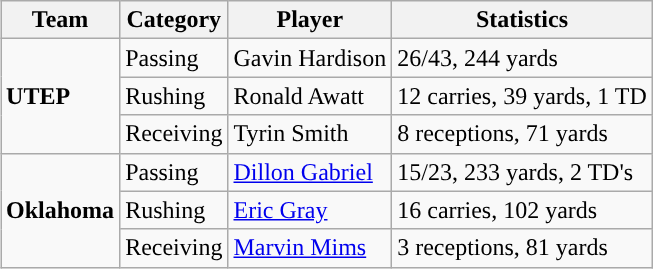<table class="wikitable" style="float: right;">
<tr>
<th>Team</th>
<th>Category</th>
<th>Player</th>
<th>Statistics</th>
</tr>
<tr>
<td rowspan=3><strong>UTEP</strong></td>
<td>Passing</td>
<td>Gavin Hardison</td>
<td>26/43, 244 yards</td>
</tr>
<tr>
<td>Rushing</td>
<td>Ronald Awatt</td>
<td>12 carries, 39 yards, 1 TD</td>
</tr>
<tr>
<td>Receiving</td>
<td>Tyrin Smith</td>
<td>8 receptions, 71 yards</td>
</tr>
<tr>
<td rowspan=3><strong>Oklahoma</strong></td>
<td>Passing</td>
<td><a href='#'>Dillon Gabriel</a></td>
<td>15/23, 233 yards, 2 TD's</td>
</tr>
<tr>
<td>Rushing</td>
<td><a href='#'>Eric Gray</a></td>
<td>16 carries, 102 yards</td>
</tr>
<tr>
<td>Receiving</td>
<td><a href='#'>Marvin Mims</a></td>
<td>3 receptions, 81 yards</td>
</tr>
</table>
